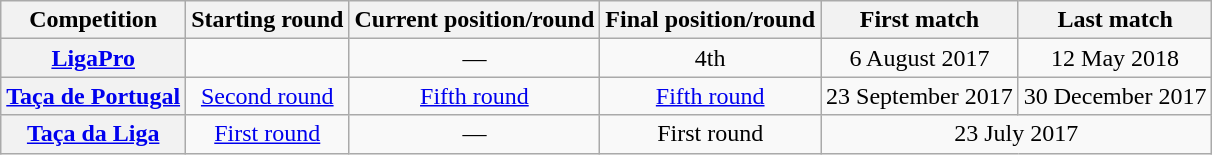<table class="wikitable plainrowheaders" style="text-align:center;">
<tr>
<th scope=col>Competition</th>
<th scope=col>Starting round</th>
<th scope=col>Current position/round</th>
<th scope=col>Final position/round</th>
<th scope=col>First match</th>
<th scope=col>Last match</th>
</tr>
<tr>
<th scope=row align=left><a href='#'>LigaPro</a></th>
<td></td>
<td>—</td>
<td>4th</td>
<td>6 August 2017</td>
<td>12 May 2018</td>
</tr>
<tr>
<th scope=row align=left><a href='#'>Taça de Portugal</a></th>
<td><a href='#'>Second round</a></td>
<td><a href='#'>Fifth round</a></td>
<td><a href='#'>Fifth round</a></td>
<td>23 September 2017</td>
<td>30 December 2017</td>
</tr>
<tr>
<th scope=row align=left><a href='#'>Taça da Liga</a></th>
<td><a href='#'>First round</a></td>
<td>—</td>
<td>First round</td>
<td colspan="2">23 July 2017</td>
</tr>
</table>
